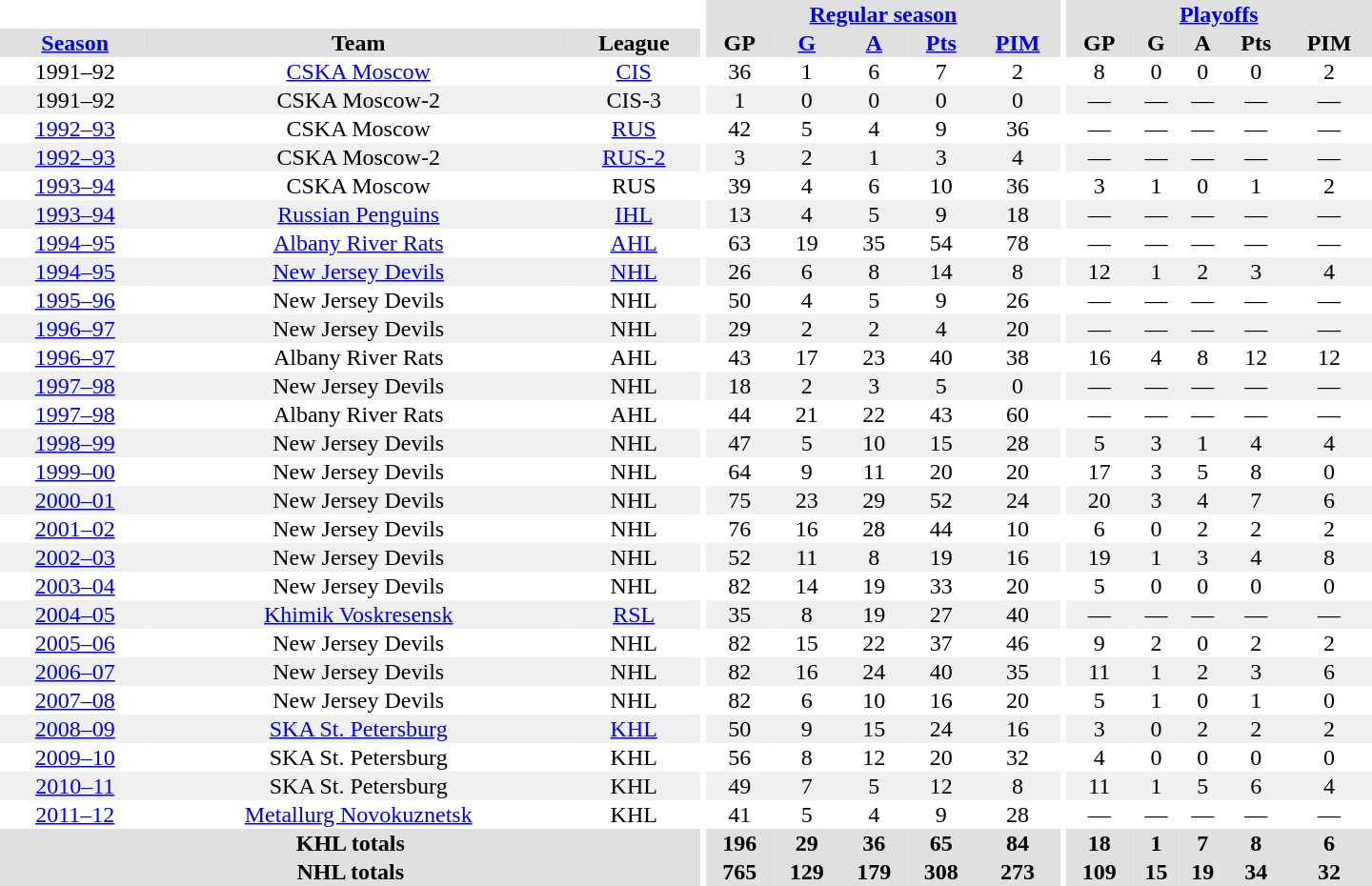<table border="0" cellpadding="1" cellspacing="0" style="text-align:center; width:60em;">
<tr bgcolor="#e0e0e0">
<th colspan="3" bgcolor="#ffffff"></th>
<th rowspan="100" bgcolor="#ffffff"></th>
<th colspan="5"><a href='#'>Regular season</a></th>
<th rowspan="100" bgcolor="#ffffff"></th>
<th colspan="5"><a href='#'>Playoffs</a></th>
</tr>
<tr bgcolor="#e0e0e0">
<th><a href='#'>Season</a></th>
<th>Team</th>
<th>League</th>
<th>GP</th>
<th><a href='#'>G</a></th>
<th><a href='#'>A</a></th>
<th><a href='#'>Pts</a></th>
<th><a href='#'>PIM</a></th>
<th>GP</th>
<th>G</th>
<th>A</th>
<th>Pts</th>
<th>PIM</th>
</tr>
<tr>
<td>1991–92</td>
<td><a href='#'>CSKA Moscow</a></td>
<td><a href='#'>CIS</a></td>
<td>36</td>
<td>1</td>
<td>6</td>
<td>7</td>
<td>2</td>
<td>8</td>
<td>0</td>
<td>0</td>
<td>0</td>
<td>2</td>
</tr>
<tr bgcolor="#f0f0f0">
<td>1991–92</td>
<td>CSKA Moscow-2</td>
<td>CIS-3</td>
<td>1</td>
<td>0</td>
<td>0</td>
<td>0</td>
<td>0</td>
<td>—</td>
<td>—</td>
<td>—</td>
<td>—</td>
<td>—</td>
</tr>
<tr>
<td><a href='#'>1992–93</a></td>
<td>CSKA Moscow</td>
<td><a href='#'>RUS</a></td>
<td>42</td>
<td>5</td>
<td>4</td>
<td>9</td>
<td>36</td>
<td>—</td>
<td>—</td>
<td>—</td>
<td>—</td>
<td>—</td>
</tr>
<tr bgcolor="#f0f0f0">
<td><a href='#'>1992–93</a></td>
<td>CSKA Moscow-2</td>
<td><a href='#'>RUS-2</a></td>
<td>3</td>
<td>2</td>
<td>1</td>
<td>3</td>
<td>4</td>
<td>—</td>
<td>—</td>
<td>—</td>
<td>—</td>
<td>—</td>
</tr>
<tr>
<td><a href='#'>1993–94</a></td>
<td>CSKA Moscow</td>
<td>RUS</td>
<td>39</td>
<td>4</td>
<td>6</td>
<td>10</td>
<td>36</td>
<td>3</td>
<td>1</td>
<td>0</td>
<td>1</td>
<td>2</td>
</tr>
<tr bgcolor="#f0f0f0">
<td><a href='#'>1993–94</a></td>
<td><a href='#'>Russian Penguins</a></td>
<td><a href='#'>IHL</a></td>
<td>13</td>
<td>4</td>
<td>5</td>
<td>9</td>
<td>18</td>
<td>—</td>
<td>—</td>
<td>—</td>
<td>—</td>
<td>—</td>
</tr>
<tr>
<td><a href='#'>1994–95</a></td>
<td><a href='#'>Albany River Rats</a></td>
<td><a href='#'>AHL</a></td>
<td>63</td>
<td>19</td>
<td>35</td>
<td>54</td>
<td>78</td>
<td>—</td>
<td>—</td>
<td>—</td>
<td>—</td>
<td>—</td>
</tr>
<tr bgcolor="#f0f0f0">
<td><a href='#'>1994–95</a></td>
<td><a href='#'>New Jersey Devils</a></td>
<td><a href='#'>NHL</a></td>
<td>26</td>
<td>6</td>
<td>8</td>
<td>14</td>
<td>8</td>
<td>12</td>
<td>1</td>
<td>2</td>
<td>3</td>
<td>4</td>
</tr>
<tr>
<td><a href='#'>1995–96</a></td>
<td>New Jersey Devils</td>
<td>NHL</td>
<td>50</td>
<td>4</td>
<td>5</td>
<td>9</td>
<td>26</td>
<td>—</td>
<td>—</td>
<td>—</td>
<td>—</td>
<td>—</td>
</tr>
<tr bgcolor="#f0f0f0">
<td><a href='#'>1996–97</a></td>
<td>New Jersey Devils</td>
<td>NHL</td>
<td>29</td>
<td>2</td>
<td>2</td>
<td>4</td>
<td>20</td>
<td>—</td>
<td>—</td>
<td>—</td>
<td>—</td>
<td>—</td>
</tr>
<tr>
<td><a href='#'>1996–97</a></td>
<td>Albany River Rats</td>
<td>AHL</td>
<td>43</td>
<td>17</td>
<td>23</td>
<td>40</td>
<td>38</td>
<td>16</td>
<td>4</td>
<td>8</td>
<td>12</td>
<td>12</td>
</tr>
<tr bgcolor="#f0f0f0">
<td><a href='#'>1997–98</a></td>
<td>New Jersey Devils</td>
<td>NHL</td>
<td>18</td>
<td>2</td>
<td>3</td>
<td>5</td>
<td>0</td>
<td>—</td>
<td>—</td>
<td>—</td>
<td>—</td>
<td>—</td>
</tr>
<tr>
<td><a href='#'>1997–98</a></td>
<td>Albany River Rats</td>
<td>AHL</td>
<td>44</td>
<td>21</td>
<td>22</td>
<td>43</td>
<td>60</td>
<td>—</td>
<td>—</td>
<td>—</td>
<td>—</td>
<td>—</td>
</tr>
<tr bgcolor="#f0f0f0">
<td><a href='#'>1998–99</a></td>
<td>New Jersey Devils</td>
<td>NHL</td>
<td>47</td>
<td>5</td>
<td>10</td>
<td>15</td>
<td>28</td>
<td>5</td>
<td>3</td>
<td>1</td>
<td>4</td>
<td>4</td>
</tr>
<tr>
<td><a href='#'>1999–00</a></td>
<td>New Jersey Devils</td>
<td>NHL</td>
<td>64</td>
<td>9</td>
<td>11</td>
<td>20</td>
<td>20</td>
<td>17</td>
<td>3</td>
<td>5</td>
<td>8</td>
<td>0</td>
</tr>
<tr bgcolor="#f0f0f0">
<td><a href='#'>2000–01</a></td>
<td>New Jersey Devils</td>
<td>NHL</td>
<td>75</td>
<td>23</td>
<td>29</td>
<td>52</td>
<td>24</td>
<td>20</td>
<td>3</td>
<td>4</td>
<td>7</td>
<td>6</td>
</tr>
<tr>
<td><a href='#'>2001–02</a></td>
<td>New Jersey Devils</td>
<td>NHL</td>
<td>76</td>
<td>16</td>
<td>28</td>
<td>44</td>
<td>10</td>
<td>6</td>
<td>0</td>
<td>2</td>
<td>2</td>
<td>2</td>
</tr>
<tr bgcolor="#f0f0f0">
<td><a href='#'>2002–03</a></td>
<td>New Jersey Devils</td>
<td>NHL</td>
<td>52</td>
<td>11</td>
<td>8</td>
<td>19</td>
<td>16</td>
<td>19</td>
<td>1</td>
<td>3</td>
<td>4</td>
<td>8</td>
</tr>
<tr>
<td><a href='#'>2003–04</a></td>
<td>New Jersey Devils</td>
<td>NHL</td>
<td>82</td>
<td>14</td>
<td>19</td>
<td>33</td>
<td>20</td>
<td>5</td>
<td>0</td>
<td>0</td>
<td>0</td>
<td>0</td>
</tr>
<tr bgcolor="#f0f0f0">
<td><a href='#'>2004–05</a></td>
<td><a href='#'>Khimik Voskresensk</a></td>
<td><a href='#'>RSL</a></td>
<td>35</td>
<td>8</td>
<td>19</td>
<td>27</td>
<td>40</td>
<td>—</td>
<td>—</td>
<td>—</td>
<td>—</td>
<td>—</td>
</tr>
<tr>
<td><a href='#'>2005–06</a></td>
<td>New Jersey Devils</td>
<td>NHL</td>
<td>82</td>
<td>15</td>
<td>22</td>
<td>37</td>
<td>46</td>
<td>9</td>
<td>2</td>
<td>0</td>
<td>2</td>
<td>2</td>
</tr>
<tr bgcolor="#f0f0f0">
<td><a href='#'>2006–07</a></td>
<td>New Jersey Devils</td>
<td>NHL</td>
<td>82</td>
<td>16</td>
<td>24</td>
<td>40</td>
<td>35</td>
<td>11</td>
<td>1</td>
<td>2</td>
<td>3</td>
<td>6</td>
</tr>
<tr>
<td><a href='#'>2007–08</a></td>
<td>New Jersey Devils</td>
<td>NHL</td>
<td>82</td>
<td>6</td>
<td>10</td>
<td>16</td>
<td>20</td>
<td>5</td>
<td>1</td>
<td>0</td>
<td>1</td>
<td>0</td>
</tr>
<tr bgcolor="#f0f0f0">
<td><a href='#'>2008–09</a></td>
<td><a href='#'>SKA St. Petersburg</a></td>
<td><a href='#'>KHL</a></td>
<td>50</td>
<td>9</td>
<td>15</td>
<td>24</td>
<td>16</td>
<td>3</td>
<td>0</td>
<td>2</td>
<td>2</td>
<td>2</td>
</tr>
<tr>
<td><a href='#'>2009–10</a></td>
<td>SKA St. Petersburg</td>
<td>KHL</td>
<td>56</td>
<td>8</td>
<td>12</td>
<td>20</td>
<td>32</td>
<td>4</td>
<td>0</td>
<td>0</td>
<td>0</td>
<td>0</td>
</tr>
<tr bgcolor="#f0f0f0">
<td><a href='#'>2010–11</a></td>
<td>SKA St. Petersburg</td>
<td>KHL</td>
<td>49</td>
<td>7</td>
<td>5</td>
<td>12</td>
<td>8</td>
<td>11</td>
<td>1</td>
<td>5</td>
<td>6</td>
<td>4</td>
</tr>
<tr>
<td><a href='#'>2011–12</a></td>
<td><a href='#'>Metallurg Novokuznetsk</a></td>
<td>KHL</td>
<td>41</td>
<td>5</td>
<td>4</td>
<td>9</td>
<td>28</td>
<td>—</td>
<td>—</td>
<td>—</td>
<td>—</td>
<td>—</td>
</tr>
<tr bgcolor="#e0e0e0">
<th colspan="3">KHL totals</th>
<th>196</th>
<th>29</th>
<th>36</th>
<th>65</th>
<th>84</th>
<th>18</th>
<th>1</th>
<th>7</th>
<th>8</th>
<th>6</th>
</tr>
<tr bgcolor="#e0e0e0">
<th colspan="3">NHL totals</th>
<th>765</th>
<th>129</th>
<th>179</th>
<th>308</th>
<th>273</th>
<th>109</th>
<th>15</th>
<th>19</th>
<th>34</th>
<th>32</th>
</tr>
</table>
